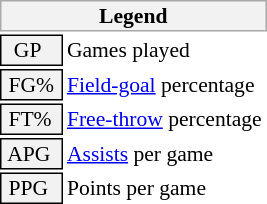<table class="toccolours" style="font-size: 90%; white-space: nowrap;">
<tr>
<th colspan="6" style="background:#f2f2f2; border:1px solid #aaa;">Legend</th>
</tr>
<tr>
<td style="background:#f2f2f2; border:1px solid black;">  GP</td>
<td>Games played</td>
</tr>
<tr>
<td style="background:#f2f2f2; border:1px solid black;"> FG% </td>
<td style="padding-right: 8px"><a href='#'>Field-goal</a> percentage</td>
</tr>
<tr>
<td style="background:#f2f2f2; border:1px solid black;"> FT% </td>
<td><a href='#'>Free-throw</a> percentage</td>
</tr>
<tr>
<td style="background:#f2f2f2; border:1px solid black;"> APG </td>
<td><a href='#'>Assists</a> per game</td>
</tr>
<tr>
<td style="background:#f2f2f2; border:1px solid black;"> PPG </td>
<td>Points per game</td>
</tr>
</table>
